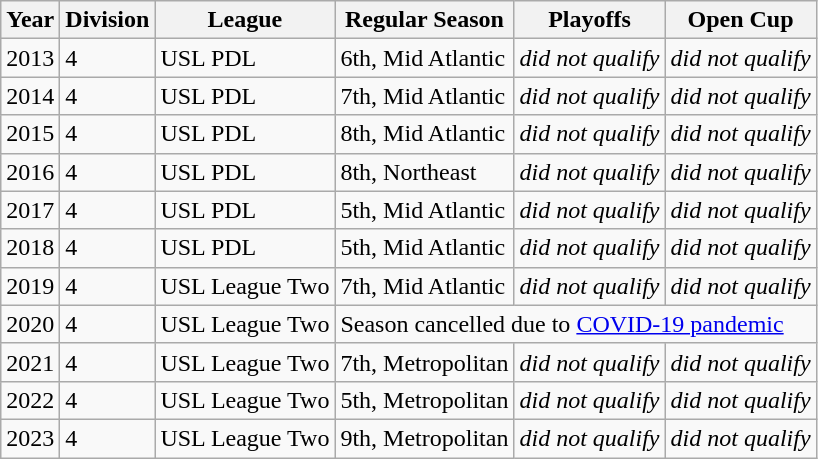<table class="wikitable">
<tr>
<th>Year</th>
<th>Division</th>
<th>League</th>
<th>Regular Season</th>
<th>Playoffs</th>
<th>Open Cup</th>
</tr>
<tr>
<td>2013</td>
<td>4</td>
<td>USL PDL</td>
<td>6th, Mid Atlantic</td>
<td><em>did not qualify</em></td>
<td><em>did not qualify</em></td>
</tr>
<tr>
<td>2014</td>
<td>4</td>
<td>USL PDL</td>
<td>7th, Mid Atlantic</td>
<td><em>did not qualify</em></td>
<td><em>did not qualify</em></td>
</tr>
<tr>
<td>2015</td>
<td>4</td>
<td>USL PDL</td>
<td>8th, Mid Atlantic</td>
<td><em>did not qualify</em></td>
<td><em>did not qualify</em></td>
</tr>
<tr>
<td>2016</td>
<td>4</td>
<td>USL PDL</td>
<td>8th, Northeast</td>
<td><em>did not qualify</em></td>
<td><em>did not qualify</em></td>
</tr>
<tr>
<td>2017</td>
<td>4</td>
<td>USL PDL</td>
<td>5th, Mid Atlantic</td>
<td><em>did not qualify</em></td>
<td><em>did not qualify</em></td>
</tr>
<tr>
<td>2018</td>
<td>4</td>
<td>USL PDL</td>
<td>5th, Mid Atlantic</td>
<td><em>did not qualify</em></td>
<td><em>did not qualify</em></td>
</tr>
<tr>
<td>2019</td>
<td>4</td>
<td>USL League Two</td>
<td>7th, Mid Atlantic</td>
<td><em>did not qualify</em></td>
<td><em>did not qualify</em></td>
</tr>
<tr>
<td>2020</td>
<td>4</td>
<td>USL League Two</td>
<td colspan=3>Season cancelled due to <a href='#'>COVID-19 pandemic</a></td>
</tr>
<tr>
<td>2021</td>
<td>4</td>
<td>USL League Two</td>
<td>7th, Metropolitan</td>
<td><em>did not qualify</em></td>
<td><em>did not qualify</em></td>
</tr>
<tr>
<td>2022</td>
<td>4</td>
<td>USL League Two</td>
<td>5th, Metropolitan</td>
<td><em>did not qualify</em></td>
<td><em>did not qualify</em></td>
</tr>
<tr>
<td>2023</td>
<td>4</td>
<td>USL League Two</td>
<td>9th, Metropolitan</td>
<td><em>did not qualify</em></td>
<td><em>did not qualify</em></td>
</tr>
</table>
